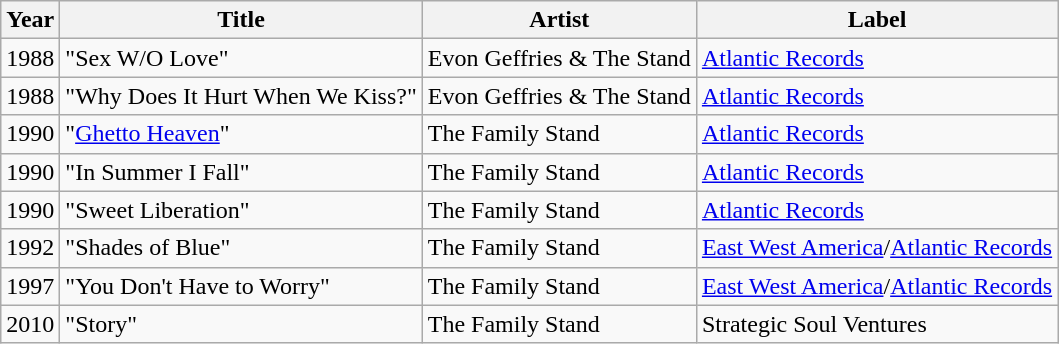<table class="wikitable" border="1">
<tr>
<th>Year</th>
<th>Title</th>
<th>Artist</th>
<th>Label</th>
</tr>
<tr>
<td>1988</td>
<td>"Sex W/O Love"</td>
<td>Evon Geffries & The Stand</td>
<td><a href='#'>Atlantic Records</a></td>
</tr>
<tr>
<td>1988</td>
<td>"Why Does It Hurt When We Kiss?"</td>
<td>Evon Geffries & The Stand</td>
<td><a href='#'>Atlantic Records</a></td>
</tr>
<tr>
<td>1990</td>
<td>"<a href='#'>Ghetto Heaven</a>"</td>
<td>The Family Stand</td>
<td><a href='#'>Atlantic Records</a></td>
</tr>
<tr>
<td>1990</td>
<td>"In Summer I Fall"</td>
<td>The Family Stand</td>
<td><a href='#'>Atlantic Records</a></td>
</tr>
<tr>
<td>1990</td>
<td>"Sweet Liberation"</td>
<td>The Family Stand</td>
<td><a href='#'>Atlantic Records</a></td>
</tr>
<tr>
<td>1992</td>
<td>"Shades of Blue"</td>
<td>The Family Stand</td>
<td><a href='#'>East West America</a>/<a href='#'>Atlantic Records</a></td>
</tr>
<tr>
<td>1997</td>
<td>"You Don't Have to Worry"</td>
<td>The Family Stand</td>
<td><a href='#'>East West America</a>/<a href='#'>Atlantic Records</a></td>
</tr>
<tr>
<td>2010</td>
<td>"Story"</td>
<td>The Family Stand</td>
<td>Strategic Soul Ventures</td>
</tr>
</table>
